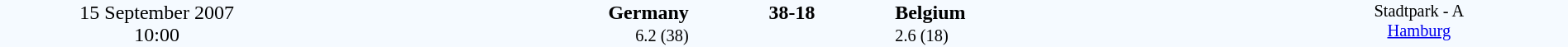<table style="width: 100%; background:#F5FAFF;" cellspacing="0">
<tr>
<td align=center rowspan=3 width=20%>15 September 2007<br>10:00</td>
</tr>
<tr>
<td width=24% align=right><strong>Germany</strong></td>
<td align=center width=13%><strong>38-18</strong></td>
<td width=24%><strong>Belgium</strong></td>
<td style=font-size:85% rowspan=3 valign=top align=center>Stadtpark - A <br><a href='#'>Hamburg</a></td>
</tr>
<tr style=font-size:85%>
<td align=right>6.2 (38)</td>
<td align=center></td>
<td>2.6 (18)</td>
</tr>
</table>
